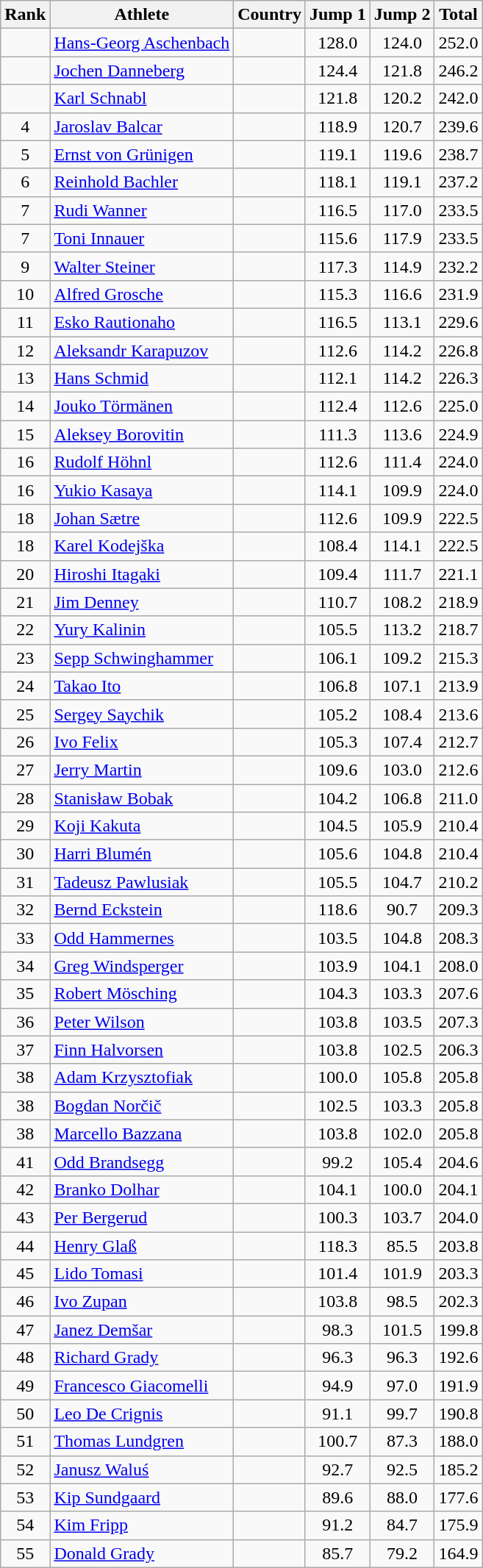<table class="wikitable sortable" style="text-align:center">
<tr>
<th>Rank</th>
<th>Athlete</th>
<th>Country</th>
<th>Jump 1</th>
<th>Jump 2</th>
<th>Total</th>
</tr>
<tr>
<td></td>
<td align=left><a href='#'>Hans-Georg Aschenbach</a></td>
<td align=left></td>
<td>128.0</td>
<td>124.0</td>
<td>252.0</td>
</tr>
<tr>
<td></td>
<td align=left><a href='#'>Jochen Danneberg</a></td>
<td align=left></td>
<td>124.4</td>
<td>121.8</td>
<td>246.2</td>
</tr>
<tr>
<td></td>
<td align=left><a href='#'>Karl Schnabl</a></td>
<td align=left></td>
<td>121.8</td>
<td>120.2</td>
<td>242.0</td>
</tr>
<tr>
<td>4</td>
<td align=left><a href='#'>Jaroslav Balcar</a></td>
<td align=left></td>
<td>118.9</td>
<td>120.7</td>
<td>239.6</td>
</tr>
<tr>
<td>5</td>
<td align=left><a href='#'>Ernst von Grünigen</a></td>
<td align=left></td>
<td>119.1</td>
<td>119.6</td>
<td>238.7</td>
</tr>
<tr>
<td>6</td>
<td align=left><a href='#'>Reinhold Bachler</a></td>
<td align=left></td>
<td>118.1</td>
<td>119.1</td>
<td>237.2</td>
</tr>
<tr>
<td>7</td>
<td align=left><a href='#'>Rudi Wanner</a></td>
<td align=left></td>
<td>116.5</td>
<td>117.0</td>
<td>233.5</td>
</tr>
<tr>
<td>7</td>
<td align=left><a href='#'>Toni Innauer</a></td>
<td align=left></td>
<td>115.6</td>
<td>117.9</td>
<td>233.5</td>
</tr>
<tr>
<td>9</td>
<td align=left><a href='#'>Walter Steiner</a></td>
<td align=left></td>
<td>117.3</td>
<td>114.9</td>
<td>232.2</td>
</tr>
<tr>
<td>10</td>
<td align=left><a href='#'>Alfred Grosche</a></td>
<td align=left></td>
<td>115.3</td>
<td>116.6</td>
<td>231.9</td>
</tr>
<tr>
<td>11</td>
<td align=left><a href='#'>Esko Rautionaho</a></td>
<td align=left></td>
<td>116.5</td>
<td>113.1</td>
<td>229.6</td>
</tr>
<tr>
<td>12</td>
<td align=left><a href='#'>Aleksandr Karapuzov</a></td>
<td align=left></td>
<td>112.6</td>
<td>114.2</td>
<td>226.8</td>
</tr>
<tr>
<td>13</td>
<td align=left><a href='#'>Hans Schmid</a></td>
<td align=left></td>
<td>112.1</td>
<td>114.2</td>
<td>226.3</td>
</tr>
<tr>
<td>14</td>
<td align=left><a href='#'>Jouko Törmänen</a></td>
<td align=left></td>
<td>112.4</td>
<td>112.6</td>
<td>225.0</td>
</tr>
<tr>
<td>15</td>
<td align=left><a href='#'>Aleksey Borovitin</a></td>
<td align=left></td>
<td>111.3</td>
<td>113.6</td>
<td>224.9</td>
</tr>
<tr>
<td>16</td>
<td align=left><a href='#'>Rudolf Höhnl</a></td>
<td align=left></td>
<td>112.6</td>
<td>111.4</td>
<td>224.0</td>
</tr>
<tr>
<td>16</td>
<td align=left><a href='#'>Yukio Kasaya</a></td>
<td align=left></td>
<td>114.1</td>
<td>109.9</td>
<td>224.0</td>
</tr>
<tr>
<td>18</td>
<td align=left><a href='#'>Johan Sætre</a></td>
<td align=left></td>
<td>112.6</td>
<td>109.9</td>
<td>222.5</td>
</tr>
<tr>
<td>18</td>
<td align=left><a href='#'>Karel Kodejška</a></td>
<td align=left></td>
<td>108.4</td>
<td>114.1</td>
<td>222.5</td>
</tr>
<tr>
<td>20</td>
<td align=left><a href='#'>Hiroshi Itagaki</a></td>
<td align=left></td>
<td>109.4</td>
<td>111.7</td>
<td>221.1</td>
</tr>
<tr>
<td>21</td>
<td align=left><a href='#'>Jim Denney</a></td>
<td align=left></td>
<td>110.7</td>
<td>108.2</td>
<td>218.9</td>
</tr>
<tr>
<td>22</td>
<td align=left><a href='#'>Yury Kalinin</a></td>
<td align=left></td>
<td>105.5</td>
<td>113.2</td>
<td>218.7</td>
</tr>
<tr>
<td>23</td>
<td align=left><a href='#'>Sepp Schwinghammer</a></td>
<td align=left></td>
<td>106.1</td>
<td>109.2</td>
<td>215.3</td>
</tr>
<tr>
<td>24</td>
<td align=left><a href='#'>Takao Ito</a></td>
<td align=left></td>
<td>106.8</td>
<td>107.1</td>
<td>213.9</td>
</tr>
<tr>
<td>25</td>
<td align=left><a href='#'>Sergey Saychik</a></td>
<td align=left></td>
<td>105.2</td>
<td>108.4</td>
<td>213.6</td>
</tr>
<tr>
<td>26</td>
<td align=left><a href='#'>Ivo Felix</a></td>
<td align=left></td>
<td>105.3</td>
<td>107.4</td>
<td>212.7</td>
</tr>
<tr>
<td>27</td>
<td align=left><a href='#'>Jerry Martin</a></td>
<td align=left></td>
<td>109.6</td>
<td>103.0</td>
<td>212.6</td>
</tr>
<tr>
<td>28</td>
<td align=left><a href='#'>Stanisław Bobak</a></td>
<td align=left></td>
<td>104.2</td>
<td>106.8</td>
<td>211.0</td>
</tr>
<tr>
<td>29</td>
<td align=left><a href='#'>Koji Kakuta</a></td>
<td align=left></td>
<td>104.5</td>
<td>105.9</td>
<td>210.4</td>
</tr>
<tr>
<td>30</td>
<td align=left><a href='#'>Harri Blumén</a></td>
<td align=left></td>
<td>105.6</td>
<td>104.8</td>
<td>210.4</td>
</tr>
<tr>
<td>31</td>
<td align=left><a href='#'>Tadeusz Pawlusiak</a></td>
<td align=left></td>
<td>105.5</td>
<td>104.7</td>
<td>210.2</td>
</tr>
<tr>
<td>32</td>
<td align=left><a href='#'>Bernd Eckstein</a></td>
<td align=left></td>
<td>118.6</td>
<td>90.7</td>
<td>209.3</td>
</tr>
<tr>
<td>33</td>
<td align=left><a href='#'>Odd Hammernes</a></td>
<td align=left></td>
<td>103.5</td>
<td>104.8</td>
<td>208.3</td>
</tr>
<tr>
<td>34</td>
<td align=left><a href='#'>Greg Windsperger</a></td>
<td align=left></td>
<td>103.9</td>
<td>104.1</td>
<td>208.0</td>
</tr>
<tr>
<td>35</td>
<td align=left><a href='#'>Robert Mösching</a></td>
<td align=left></td>
<td>104.3</td>
<td>103.3</td>
<td>207.6</td>
</tr>
<tr>
<td>36</td>
<td align=left><a href='#'>Peter Wilson</a></td>
<td align=left></td>
<td>103.8</td>
<td>103.5</td>
<td>207.3</td>
</tr>
<tr>
<td>37</td>
<td align=left><a href='#'>Finn Halvorsen</a></td>
<td align=left></td>
<td>103.8</td>
<td>102.5</td>
<td>206.3</td>
</tr>
<tr>
<td>38</td>
<td align=left><a href='#'>Adam Krzysztofiak</a></td>
<td align=left></td>
<td>100.0</td>
<td>105.8</td>
<td>205.8</td>
</tr>
<tr>
<td>38</td>
<td align=left><a href='#'>Bogdan Norčič</a></td>
<td align=left></td>
<td>102.5</td>
<td>103.3</td>
<td>205.8</td>
</tr>
<tr>
<td>38</td>
<td align=left><a href='#'>Marcello Bazzana</a></td>
<td align=left></td>
<td>103.8</td>
<td>102.0</td>
<td>205.8</td>
</tr>
<tr>
<td>41</td>
<td align=left><a href='#'>Odd Brandsegg</a></td>
<td align=left></td>
<td>99.2</td>
<td>105.4</td>
<td>204.6</td>
</tr>
<tr>
<td>42</td>
<td align=left><a href='#'>Branko Dolhar</a></td>
<td align=left></td>
<td>104.1</td>
<td>100.0</td>
<td>204.1</td>
</tr>
<tr>
<td>43</td>
<td align=left><a href='#'>Per Bergerud</a></td>
<td align=left></td>
<td>100.3</td>
<td>103.7</td>
<td>204.0</td>
</tr>
<tr>
<td>44</td>
<td align=left><a href='#'>Henry Glaß</a></td>
<td align=left></td>
<td>118.3</td>
<td>85.5</td>
<td>203.8</td>
</tr>
<tr>
<td>45</td>
<td align=left><a href='#'>Lido Tomasi</a></td>
<td align=left></td>
<td>101.4</td>
<td>101.9</td>
<td>203.3</td>
</tr>
<tr>
<td>46</td>
<td align=left><a href='#'>Ivo Zupan</a></td>
<td align=left></td>
<td>103.8</td>
<td>98.5</td>
<td>202.3</td>
</tr>
<tr>
<td>47</td>
<td align=left><a href='#'>Janez Demšar</a></td>
<td align=left></td>
<td>98.3</td>
<td>101.5</td>
<td>199.8</td>
</tr>
<tr>
<td>48</td>
<td align=left><a href='#'>Richard Grady</a></td>
<td align=left></td>
<td>96.3</td>
<td>96.3</td>
<td>192.6</td>
</tr>
<tr>
<td>49</td>
<td align=left><a href='#'>Francesco Giacomelli</a></td>
<td align=left></td>
<td>94.9</td>
<td>97.0</td>
<td>191.9</td>
</tr>
<tr>
<td>50</td>
<td align=left><a href='#'>Leo De Crignis</a></td>
<td align=left></td>
<td>91.1</td>
<td>99.7</td>
<td>190.8</td>
</tr>
<tr>
<td>51</td>
<td align=left><a href='#'>Thomas Lundgren</a></td>
<td align=left></td>
<td>100.7</td>
<td>87.3</td>
<td>188.0</td>
</tr>
<tr>
<td>52</td>
<td align=left><a href='#'>Janusz Waluś</a></td>
<td align=left></td>
<td>92.7</td>
<td>92.5</td>
<td>185.2</td>
</tr>
<tr>
<td>53</td>
<td align=left><a href='#'>Kip Sundgaard</a></td>
<td align=left></td>
<td>89.6</td>
<td>88.0</td>
<td>177.6</td>
</tr>
<tr>
<td>54</td>
<td align=left><a href='#'>Kim Fripp</a></td>
<td align=left></td>
<td>91.2</td>
<td>84.7</td>
<td>175.9</td>
</tr>
<tr>
<td>55</td>
<td align=left><a href='#'>Donald Grady</a></td>
<td align=left></td>
<td>85.7</td>
<td>79.2</td>
<td>164.9</td>
</tr>
</table>
